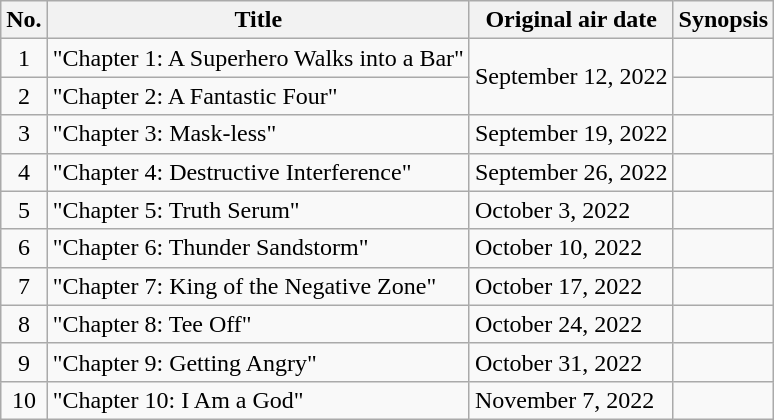<table class="wikitable">
<tr>
<th>No.</th>
<th>Title</th>
<th>Original air date</th>
<th>Synopsis</th>
</tr>
<tr>
<td align=center>1</td>
<td>"Chapter 1: A Superhero Walks into a Bar"</td>
<td rowspan="2">September 12, 2022</td>
<td></td>
</tr>
<tr>
<td align=center>2</td>
<td>"Chapter 2: A Fantastic Four"</td>
<td></td>
</tr>
<tr>
<td align=center>3</td>
<td>"Chapter 3: Mask-less"</td>
<td>September 19, 2022</td>
<td></td>
</tr>
<tr>
<td align=center>4</td>
<td>"Chapter 4: Destructive Interference"</td>
<td>September 26, 2022</td>
<td></td>
</tr>
<tr>
<td align=center>5</td>
<td>"Chapter 5: Truth Serum"</td>
<td>October 3, 2022</td>
<td></td>
</tr>
<tr>
<td align=center>6</td>
<td>"Chapter 6: Thunder Sandstorm"</td>
<td>October 10, 2022</td>
<td></td>
</tr>
<tr>
<td align=center>7</td>
<td>"Chapter 7: King of the Negative Zone"</td>
<td>October 17, 2022</td>
<td></td>
</tr>
<tr>
<td align=center>8</td>
<td>"Chapter 8: Tee Off"</td>
<td>October 24, 2022</td>
<td></td>
</tr>
<tr>
<td align=center>9</td>
<td>"Chapter 9: Getting Angry"</td>
<td>October 31, 2022</td>
<td></td>
</tr>
<tr>
<td align=center>10</td>
<td>"Chapter 10: I Am a God"</td>
<td>November 7, 2022</td>
<td></td>
</tr>
</table>
